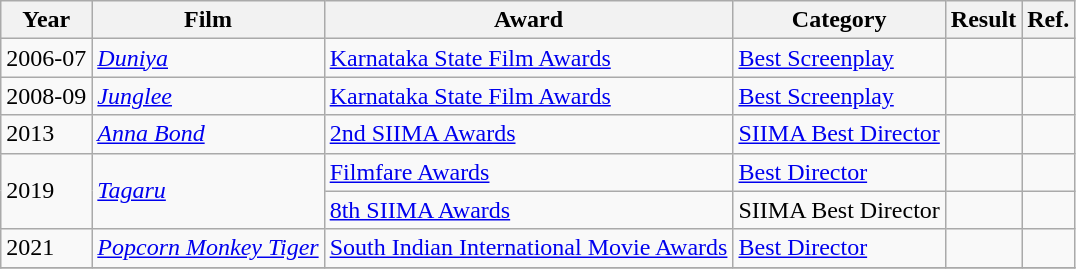<table class="wikitable">
<tr>
<th>Year</th>
<th>Film</th>
<th>Award</th>
<th>Category</th>
<th>Result</th>
<th>Ref.</th>
</tr>
<tr>
<td>2006-07</td>
<td><em><a href='#'>Duniya</a></em></td>
<td><a href='#'>Karnataka State Film Awards</a></td>
<td><a href='#'>Best Screenplay</a></td>
<td></td>
<td></td>
</tr>
<tr>
<td>2008-09</td>
<td><em><a href='#'>Junglee</a></em></td>
<td><a href='#'>Karnataka State Film Awards</a></td>
<td><a href='#'>Best Screenplay</a></td>
<td></td>
<td></td>
</tr>
<tr>
<td>2013</td>
<td><em><a href='#'>Anna Bond</a></em></td>
<td><a href='#'>2nd SIIMA Awards</a></td>
<td><a href='#'>SIIMA Best Director</a></td>
<td></td>
<td></td>
</tr>
<tr>
<td rowspan=2>2019</td>
<td rowspan=2><em><a href='#'>Tagaru</a></em></td>
<td><a href='#'>Filmfare Awards</a></td>
<td><a href='#'>Best Director</a></td>
<td></td>
<td></td>
</tr>
<tr>
<td><a href='#'>8th SIIMA Awards</a></td>
<td>SIIMA Best Director</td>
<td></td>
<td></td>
</tr>
<tr>
<td rowspan=1>2021</td>
<td rowspan=1><em><a href='#'>Popcorn Monkey Tiger</a></em></td>
<td><a href='#'>South Indian International Movie  Awards</a></td>
<td><a href='#'>Best Director</a></td>
<td></td>
<td></td>
</tr>
<tr>
</tr>
</table>
